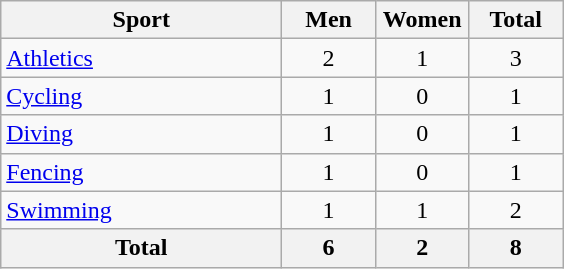<table class="wikitable sortable" style="text-align:center;">
<tr>
<th width=180>Sport</th>
<th width=55>Men</th>
<th width=55>Women</th>
<th width=55>Total</th>
</tr>
<tr>
<td align=left><a href='#'>Athletics</a></td>
<td>2</td>
<td>1</td>
<td>3</td>
</tr>
<tr>
<td align=left><a href='#'>Cycling</a></td>
<td>1</td>
<td>0</td>
<td>1</td>
</tr>
<tr>
<td align=left><a href='#'>Diving</a></td>
<td>1</td>
<td>0</td>
<td>1</td>
</tr>
<tr>
<td align=left><a href='#'>Fencing</a></td>
<td>1</td>
<td>0</td>
<td>1</td>
</tr>
<tr>
<td align=left><a href='#'>Swimming</a></td>
<td>1</td>
<td>1</td>
<td>2</td>
</tr>
<tr>
<th>Total</th>
<th>6</th>
<th>2</th>
<th>8</th>
</tr>
</table>
